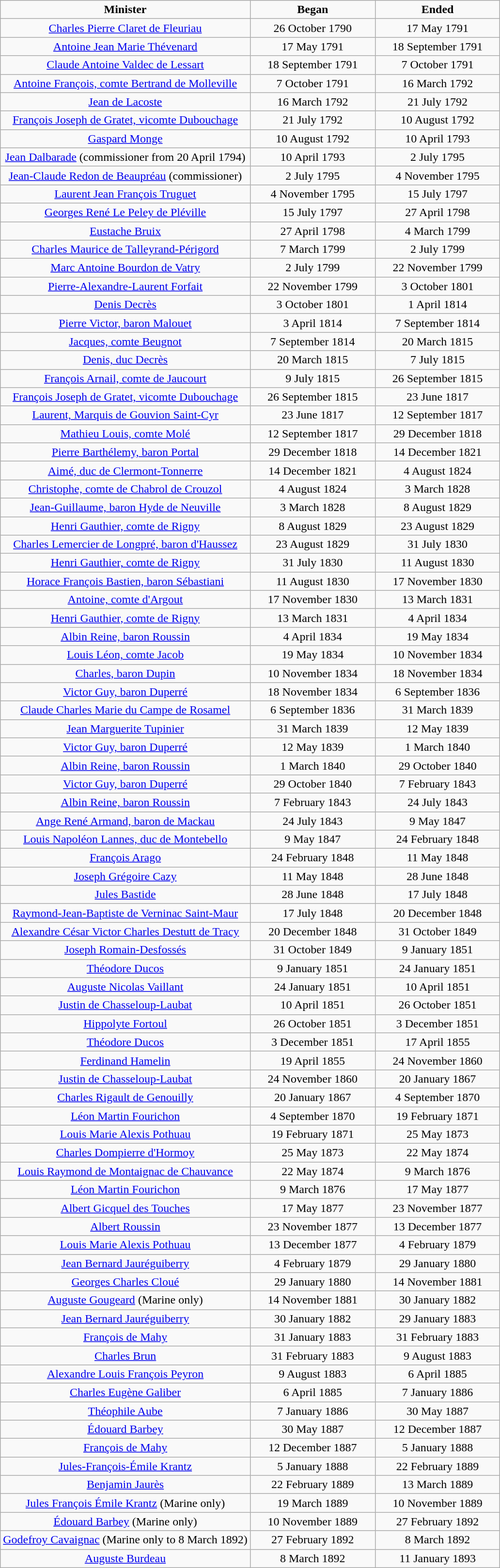<table class="wikitable" align="center">
<tr>
<td width="50%" align="center"><strong>Minister</strong></td>
<td width="25%" align="center"><strong>Began</strong></td>
<td width="25" align="center"><strong>Ended</strong></td>
</tr>
<tr>
<td width="50%" align="center"><a href='#'>Charles Pierre Claret de Fleuriau</a></td>
<td width="25%" align="center">26 October 1790</td>
<td width="25%" align="center">17 May 1791</td>
</tr>
<tr>
<td width="50%" align="center"><a href='#'>Antoine Jean Marie Thévenard</a></td>
<td width="25%" align="center">17 May 1791</td>
<td width="25%" align="center">18 September 1791</td>
</tr>
<tr>
<td width="50%" align="center"><a href='#'>Claude Antoine Valdec de Lessart</a></td>
<td width="25%" align="center">18 September 1791</td>
<td width="25%" align="center">7 October 1791</td>
</tr>
<tr>
<td width="50%" align="center"><a href='#'>Antoine François, comte Bertrand de Molleville</a></td>
<td width="25%" align="center">7 October 1791</td>
<td width="25%" align="center">16 March 1792</td>
</tr>
<tr>
<td width="50%" align="center"><a href='#'>Jean de Lacoste</a></td>
<td width="25%" align="center">16 March 1792</td>
<td width="25%" align="center">21 July 1792</td>
</tr>
<tr>
<td width="50%" align="center"><a href='#'>François Joseph de Gratet, vicomte Dubouchage</a></td>
<td width="25%" align="center">21 July 1792</td>
<td width="25%" align="center">10 August 1792</td>
</tr>
<tr>
<td width="50%" align="center"><a href='#'>Gaspard Monge</a></td>
<td width="25%" align="center">10 August 1792</td>
<td width="25%" align="center">10 April 1793</td>
</tr>
<tr>
<td width="50%" align="center"><a href='#'>Jean Dalbarade</a> (commissioner from 20 April 1794)</td>
<td width="25%" align="center">10 April 1793</td>
<td width="25%" align="center">2 July 1795</td>
</tr>
<tr>
<td width="50%" align="center"><a href='#'>Jean-Claude Redon de Beaupréau</a> (commissioner)</td>
<td width="25%" align="center">2 July 1795</td>
<td width="25%" align="center">4 November 1795</td>
</tr>
<tr>
<td width="50%" align="center"><a href='#'>Laurent Jean François Truguet</a></td>
<td width="25%" align="center">4 November 1795</td>
<td width="25%" align="center">15 July 1797</td>
</tr>
<tr>
<td width="50%" align="center"><a href='#'>Georges René Le Peley de Pléville</a></td>
<td width="25%" align="center">15 July 1797</td>
<td width="25%" align="center">27 April 1798</td>
</tr>
<tr>
<td width="50%" align="center"><a href='#'>Eustache Bruix</a></td>
<td width="25%" align="center">27 April 1798</td>
<td width="25%" align="center">4 March 1799</td>
</tr>
<tr>
<td width="50%" align="center"><a href='#'>Charles Maurice de Talleyrand-Périgord</a></td>
<td width="25%" align="center">7 March 1799</td>
<td width="25%" align="center">2 July 1799</td>
</tr>
<tr>
<td width="50%" align="center"><a href='#'>Marc Antoine Bourdon de Vatry</a></td>
<td width="25%" align="center">2 July 1799</td>
<td width="25%" align="center">22 November 1799</td>
</tr>
<tr>
<td width="50%" align="center"><a href='#'>Pierre-Alexandre-Laurent Forfait</a></td>
<td width="25%" align="center">22 November 1799</td>
<td width="25%" align="center">3 October 1801</td>
</tr>
<tr>
<td width="50%" align="center"><a href='#'>Denis Decrès</a></td>
<td width="25%" align="center">3 October 1801</td>
<td width="25%" align="center">1 April 1814</td>
</tr>
<tr>
<td width="50%" align="center"><a href='#'>Pierre Victor, baron Malouet</a></td>
<td width="25%" align="center">3 April 1814</td>
<td width="25%" align="center">7 September 1814</td>
</tr>
<tr>
<td width="50%" align="center"><a href='#'>Jacques, comte Beugnot</a></td>
<td width="25%" align="center">7 September 1814</td>
<td width="25%" align="center">20 March 1815</td>
</tr>
<tr>
<td width="50%" align="center"><a href='#'>Denis, duc Decrès</a></td>
<td width="25%" align="center">20 March 1815</td>
<td width="25%" align="center">7 July 1815</td>
</tr>
<tr>
<td width="50%" align="center"><a href='#'>François Arnail, comte de Jaucourt</a></td>
<td width="25%" align="center">9 July 1815</td>
<td width="25%" align="center">26 September 1815</td>
</tr>
<tr>
<td width="50%" align="center"><a href='#'>François Joseph de Gratet, vicomte Dubouchage</a></td>
<td width="25%" align="center">26 September 1815</td>
<td width="25%" align="center">23 June 1817</td>
</tr>
<tr>
<td width="50%" align="center"><a href='#'>Laurent, Marquis de Gouvion Saint-Cyr</a></td>
<td width="25%" align="center">23 June 1817</td>
<td width="25%" align="center">12 September 1817</td>
</tr>
<tr>
<td width="50%" align="center"><a href='#'>Mathieu Louis, comte Molé</a></td>
<td width="25%" align="center">12 September 1817</td>
<td width="25%" align="center">29 December 1818</td>
</tr>
<tr>
<td width="50%" align="center"><a href='#'>Pierre Barthélemy, baron Portal</a></td>
<td width="25%" align="center">29 December 1818</td>
<td width="25%" align="center">14 December 1821</td>
</tr>
<tr>
<td width="50%" align="center"><a href='#'>Aimé, duc de Clermont-Tonnerre</a></td>
<td width="25%" align="center">14 December 1821</td>
<td width="25%" align="center">4 August 1824</td>
</tr>
<tr>
<td width="50%" align="center"><a href='#'>Christophe, comte de Chabrol de Crouzol</a></td>
<td width="25%" align="center">4 August 1824</td>
<td width="25%" align="center">3 March 1828</td>
</tr>
<tr>
<td width="50%" align="center"><a href='#'>Jean-Guillaume, baron Hyde de Neuville</a></td>
<td width="25%" align="center">3 March 1828</td>
<td width="25%" align="center">8 August 1829</td>
</tr>
<tr>
<td width="50%" align="center"><a href='#'>Henri Gauthier, comte de Rigny</a></td>
<td width="25%" align="center">8 August 1829</td>
<td width="25%" align="center">23 August 1829</td>
</tr>
<tr>
<td width="50%" align="center"><a href='#'>Charles Lemercier de Longpré, baron d'Haussez</a></td>
<td width="25%" align="center">23 August 1829</td>
<td width="25%" align="center">31 July 1830</td>
</tr>
<tr>
<td width="50%" align="center"><a href='#'>Henri Gauthier, comte de Rigny</a></td>
<td width="25%" align="center">31 July 1830</td>
<td width="25%" align="center">11 August 1830</td>
</tr>
<tr>
<td width="50%" align="center"><a href='#'>Horace François Bastien, baron Sébastiani</a></td>
<td width="25%" align="center">11 August 1830</td>
<td width="25%" align="center">17 November 1830</td>
</tr>
<tr>
<td width="50%" align="center"><a href='#'>Antoine, comte d'Argout</a></td>
<td width="25%" align="center">17 November 1830</td>
<td width="25%" align="center">13 March 1831</td>
</tr>
<tr>
<td width="50%" align="center"><a href='#'>Henri Gauthier, comte de Rigny</a></td>
<td width="25%" align="center">13 March 1831</td>
<td width="25%" align="center">4 April 1834</td>
</tr>
<tr>
<td width="50%" align="center"><a href='#'>Albin Reine, baron Roussin</a></td>
<td width="25%" align="center">4 April 1834</td>
<td width="25%" align="center">19 May 1834</td>
</tr>
<tr>
<td width="50%" align="center"><a href='#'>Louis Léon, comte Jacob</a></td>
<td width="25%" align="center">19 May 1834</td>
<td width="25%" align="center">10 November 1834</td>
</tr>
<tr>
<td width="50%" align="center"><a href='#'>Charles, baron Dupin</a></td>
<td width="25%" align="center">10 November 1834</td>
<td width="25%" align="center">18 November 1834</td>
</tr>
<tr>
<td width="50%" align="center"><a href='#'>Victor Guy, baron Duperré</a></td>
<td width="25%" align="center">18 November 1834</td>
<td width="25%" align="center">6 September 1836</td>
</tr>
<tr>
<td width="50%" align="center"><a href='#'>Claude Charles Marie du Campe de Rosamel</a></td>
<td width="25%" align="center">6 September 1836</td>
<td width="25%" align="center">31 March 1839</td>
</tr>
<tr>
<td width="50%" align="center"><a href='#'>Jean Marguerite Tupinier</a></td>
<td width="25%" align="center">31 March 1839</td>
<td width="25%" align="center">12 May 1839</td>
</tr>
<tr>
<td width="50%" align="center"><a href='#'>Victor Guy, baron Duperré</a></td>
<td width="25%" align="center">12 May 1839</td>
<td width="25%" align="center">1 March 1840</td>
</tr>
<tr>
<td width="50%" align="center"><a href='#'>Albin Reine, baron Roussin</a></td>
<td width="25%" align="center">1 March 1840</td>
<td width="25%" align="center">29 October 1840</td>
</tr>
<tr>
<td width="50%" align="center"><a href='#'>Victor Guy, baron Duperré</a></td>
<td width="25%" align="center">29 October 1840</td>
<td width="25%" align="center">7 February 1843</td>
</tr>
<tr>
<td width="50%" align="center"><a href='#'>Albin Reine, baron Roussin</a></td>
<td width="25%" align="center">7 February 1843</td>
<td width="25%" align="center">24 July 1843</td>
</tr>
<tr>
<td width="50%" align="center"><a href='#'>Ange René Armand, baron de Mackau</a></td>
<td width="25%" align="center">24 July 1843</td>
<td width="25%" align="center">9 May 1847</td>
</tr>
<tr>
<td width="50%" align="center"><a href='#'>Louis Napoléon Lannes, duc de Montebello</a></td>
<td width="25%" align="center">9 May 1847</td>
<td width="25%" align="center">24 February 1848</td>
</tr>
<tr>
<td width="50%" align="center"><a href='#'>François Arago</a></td>
<td width="25%" align="center">24 February 1848</td>
<td width="25%" align="center">11 May 1848</td>
</tr>
<tr>
<td width="50%" align="center"><a href='#'>Joseph Grégoire Cazy</a></td>
<td width="25%" align="center">11 May 1848</td>
<td width="25%" align="center">28 June 1848</td>
</tr>
<tr>
<td width="50%" align="center"><a href='#'>Jules Bastide</a></td>
<td width="25%" align="center">28 June 1848</td>
<td width="25%" align="center">17 July 1848</td>
</tr>
<tr>
<td width="50%" align="center"><a href='#'>Raymond-Jean-Baptiste de Verninac Saint-Maur</a></td>
<td width="25%" align="center">17 July 1848</td>
<td width="25%" align="center">20 December 1848</td>
</tr>
<tr>
<td width="50%" align="center"><a href='#'>Alexandre César Victor Charles Destutt de Tracy</a></td>
<td width="25%" align="center">20 December 1848</td>
<td width="25%" align="center">31 October 1849</td>
</tr>
<tr>
<td width="50%" align="center"><a href='#'>Joseph Romain-Desfossés</a></td>
<td width="25%" align="center">31 October 1849</td>
<td width="25%" align="center">9 January 1851</td>
</tr>
<tr>
<td width="50%" align="center"><a href='#'>Théodore Ducos</a></td>
<td width="25%" align="center">9 January 1851</td>
<td width="25%" align="center">24 January 1851</td>
</tr>
<tr>
<td width="50%" align="center"><a href='#'>Auguste Nicolas Vaillant</a></td>
<td width="25%" align="center">24 January 1851</td>
<td width="25%" align="center">10 April 1851</td>
</tr>
<tr>
<td width="50%" align="center"><a href='#'>Justin de Chasseloup-Laubat</a></td>
<td width="25%" align="center">10 April 1851</td>
<td width="25%" align="center">26 October 1851</td>
</tr>
<tr>
<td width="50%" align="center"><a href='#'>Hippolyte Fortoul</a></td>
<td width="25%" align="center">26 October 1851</td>
<td width="25%" align="center">3 December 1851</td>
</tr>
<tr>
<td width="50%" align="center"><a href='#'>Théodore Ducos</a></td>
<td width="25%" align="center">3 December 1851</td>
<td width="25%" align="center">17 April 1855</td>
</tr>
<tr>
<td width="50%" align="center"><a href='#'>Ferdinand Hamelin</a></td>
<td width="25%" align="center">19 April 1855</td>
<td width="25%" align="center">24 November 1860</td>
</tr>
<tr>
<td width="50%" align="center"><a href='#'>Justin de Chasseloup-Laubat</a></td>
<td width="25%" align="center">24 November 1860</td>
<td width="25%" align="center">20 January 1867</td>
</tr>
<tr>
<td width="50%" align="center"><a href='#'>Charles Rigault de Genouilly</a></td>
<td width="25%" align="center">20 January 1867</td>
<td width="25%" align="center">4 September 1870</td>
</tr>
<tr>
<td width="50%" align="center"><a href='#'>Léon Martin Fourichon</a></td>
<td width="25%" align="center">4 September 1870</td>
<td width="25%" align="center">19 February 1871</td>
</tr>
<tr>
<td width="50%" align="center"><a href='#'>Louis Marie Alexis Pothuau</a></td>
<td width="25%" align="center">19 February 1871</td>
<td width="25%" align="center">25 May 1873</td>
</tr>
<tr>
<td width="50%" align="center"><a href='#'>Charles Dompierre d'Hormoy</a></td>
<td width="25%" align="center">25 May 1873</td>
<td width="25%" align="center">22 May 1874</td>
</tr>
<tr>
<td width="50%" align="center"><a href='#'>Louis Raymond de Montaignac de Chauvance</a></td>
<td width="25%" align="center">22 May 1874</td>
<td width="25%" align="center">9 March 1876</td>
</tr>
<tr>
<td width="50%" align="center"><a href='#'>Léon Martin Fourichon</a></td>
<td width="25%" align="center">9 March 1876</td>
<td width="25%" align="center">17 May 1877</td>
</tr>
<tr>
<td width="50%" align="center"><a href='#'>Albert Gicquel des Touches</a></td>
<td width="25%" align="center">17 May 1877</td>
<td width="25%" align="center">23 November 1877</td>
</tr>
<tr>
<td width="50%" align="center"><a href='#'>Albert Roussin</a></td>
<td width="25%" align="center">23 November 1877</td>
<td width="25%" align="center">13 December 1877</td>
</tr>
<tr>
<td width="50%" align="center"><a href='#'>Louis Marie Alexis Pothuau</a></td>
<td width="25%" align="center">13 December 1877</td>
<td width="25%" align="center">4 February 1879</td>
</tr>
<tr>
<td width="50%" align="center"><a href='#'>Jean Bernard Jauréguiberry</a></td>
<td width="25%" align="center">4 February 1879</td>
<td width="25%" align="center">29 January 1880</td>
</tr>
<tr>
<td width="50%" align="center"><a href='#'>Georges Charles Cloué</a></td>
<td width="25%" align="center">29 January 1880</td>
<td width="25%" align="center">14 November 1881</td>
</tr>
<tr>
<td width="50%" align="center"><a href='#'>Auguste Gougeard</a> (Marine only)</td>
<td width="25%" align="center">14 November 1881</td>
<td width="25%" align="center">30 January 1882</td>
</tr>
<tr>
<td width="50%" align="center"><a href='#'>Jean Bernard Jauréguiberry</a></td>
<td width="25%" align="center">30 January 1882</td>
<td width="25%" align="center">29 January 1883</td>
</tr>
<tr>
<td width="50%" align="center"><a href='#'>François de Mahy</a></td>
<td width="25%" align="center">31 January 1883</td>
<td width="25%" align="center">31 February 1883</td>
</tr>
<tr>
<td width="50%" align="center"><a href='#'>Charles Brun</a></td>
<td width="25%" align="center">31 February 1883</td>
<td width="25%" align="center">9 August 1883</td>
</tr>
<tr>
<td width="50%" align="center"><a href='#'>Alexandre Louis François Peyron</a></td>
<td width="25%" align="center">9 August 1883</td>
<td width="25%" align="center">6 April 1885</td>
</tr>
<tr>
<td width="50%" align="center"><a href='#'>Charles Eugène Galiber</a></td>
<td width="25%" align="center">6 April 1885</td>
<td width="25%" align="center">7 January 1886</td>
</tr>
<tr>
<td width="50%" align="center"><a href='#'>Théophile Aube</a></td>
<td width="25%" align="center">7 January 1886</td>
<td width="25%" align="center">30 May 1887</td>
</tr>
<tr>
<td width="50%" align="center"><a href='#'>Édouard Barbey</a></td>
<td width="25%" align="center">30 May 1887</td>
<td width="25%" align="center">12 December 1887</td>
</tr>
<tr>
<td width="50%" align="center"><a href='#'>François de Mahy</a></td>
<td width="25%" align="center">12 December 1887</td>
<td width="25%" align="center">5 January 1888</td>
</tr>
<tr>
<td width="50%" align="center"><a href='#'>Jules-François-Émile Krantz</a></td>
<td width="25%" align="center">5 January 1888</td>
<td width="25%" align="center">22 February 1889</td>
</tr>
<tr>
<td width="50%" align="center"><a href='#'>Benjamin Jaurès</a></td>
<td width="25%" align="center">22 February 1889</td>
<td width="25%" align="center">13 March 1889</td>
</tr>
<tr>
<td width="50%" align="center"><a href='#'>Jules François Émile Krantz</a> (Marine only)</td>
<td width="25%" align="center">19 March 1889</td>
<td width="25%" align="center">10 November 1889</td>
</tr>
<tr>
<td width="50%" align="center"><a href='#'>Édouard Barbey</a> (Marine only)</td>
<td width="25%" align="center">10 November 1889</td>
<td width="25%" align="center">27 February 1892</td>
</tr>
<tr>
<td width="50%" align="center"><a href='#'>Godefroy Cavaignac</a> (Marine only to 8 March 1892)</td>
<td width="25%" align="center">27 February 1892</td>
<td width="25%" align="center">8 March 1892</td>
</tr>
<tr>
<td width="50%" align="center"><a href='#'>Auguste Burdeau</a></td>
<td width="25%" align="center">8 March 1892</td>
<td width="25%" align="center">11 January 1893</td>
</tr>
</table>
